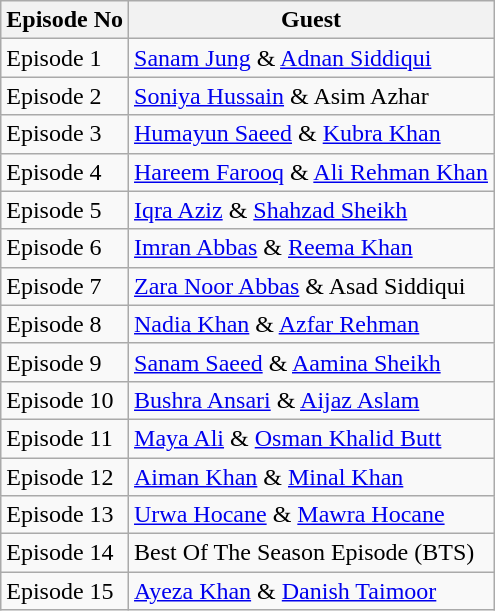<table class="wikitable sortable">
<tr>
<th>Episode No</th>
<th>Guest</th>
</tr>
<tr>
<td>Episode 1</td>
<td><a href='#'>Sanam Jung</a> & <a href='#'>Adnan Siddiqui</a></td>
</tr>
<tr>
<td>Episode 2</td>
<td><a href='#'>Soniya Hussain</a> & Asim Azhar</td>
</tr>
<tr>
<td>Episode 3</td>
<td><a href='#'>Humayun Saeed</a> & <a href='#'>Kubra Khan</a></td>
</tr>
<tr>
<td>Episode 4</td>
<td><a href='#'>Hareem Farooq</a> & <a href='#'>Ali Rehman Khan</a></td>
</tr>
<tr>
<td>Episode 5</td>
<td><a href='#'>Iqra Aziz</a> & <a href='#'>Shahzad Sheikh</a></td>
</tr>
<tr>
<td>Episode 6</td>
<td><a href='#'>Imran Abbas</a> & <a href='#'>Reema Khan</a></td>
</tr>
<tr>
<td>Episode 7</td>
<td><a href='#'>Zara Noor Abbas</a> & Asad Siddiqui</td>
</tr>
<tr>
<td>Episode 8</td>
<td><a href='#'>Nadia Khan</a> & <a href='#'>Azfar Rehman</a></td>
</tr>
<tr>
<td>Episode 9</td>
<td><a href='#'>Sanam Saeed</a> & <a href='#'>Aamina Sheikh</a></td>
</tr>
<tr>
<td>Episode 10</td>
<td><a href='#'>Bushra Ansari</a> & <a href='#'>Aijaz Aslam</a></td>
</tr>
<tr>
<td>Episode 11</td>
<td><a href='#'>Maya Ali</a> & <a href='#'>Osman Khalid Butt</a></td>
</tr>
<tr>
<td>Episode 12</td>
<td><a href='#'>Aiman Khan</a> & <a href='#'>Minal Khan</a></td>
</tr>
<tr>
<td>Episode 13</td>
<td><a href='#'>Urwa Hocane</a> & <a href='#'>Mawra Hocane</a></td>
</tr>
<tr>
<td>Episode 14</td>
<td>Best Of The Season Episode (BTS)</td>
</tr>
<tr>
<td>Episode 15</td>
<td><a href='#'>Ayeza Khan</a> & <a href='#'>Danish Taimoor</a></td>
</tr>
</table>
